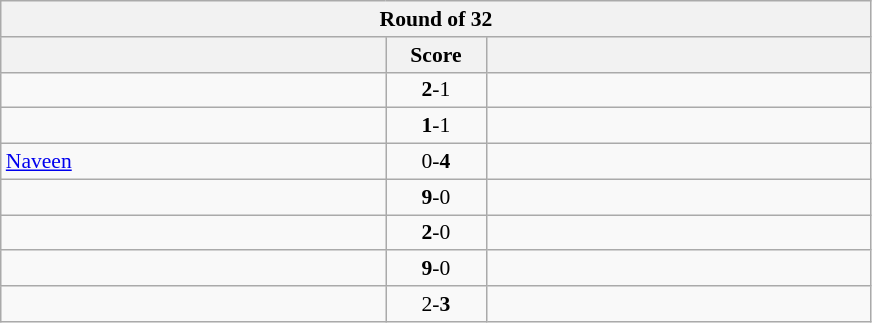<table class="wikitable" style="text-align: center; font-size:90% ">
<tr>
<th colspan=3>Round of 32</th>
</tr>
<tr>
<th align="right" width="250"></th>
<th width="60">Score</th>
<th align="left" width="250"></th>
</tr>
<tr>
<td align=left><strong></strong></td>
<td align=center><strong>2</strong>-1</td>
<td align=left></td>
</tr>
<tr>
<td align=left><strong></strong></td>
<td align=center><strong>1</strong>-1</td>
<td align=left></td>
</tr>
<tr>
<td align=left> <a href='#'>Naveen</a> </td>
<td align=center>0-<strong>4</strong></td>
<td align=left><strong></strong></td>
</tr>
<tr>
<td align=left><strong></strong></td>
<td align=center><strong>9</strong>-0</td>
<td align=left></td>
</tr>
<tr>
<td align=left><strong></strong></td>
<td align=center><strong>2</strong>-0</td>
<td align=left></td>
</tr>
<tr>
<td align=left><strong></strong></td>
<td align=center><strong>9</strong>-0</td>
<td align=left></td>
</tr>
<tr>
<td align=left></td>
<td align=center>2-<strong>3</strong></td>
<td align=left><strong></strong></td>
</tr>
</table>
